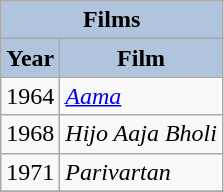<table class="wikitable">
<tr style="background:#ccc; text-align:center;">
<th colspan="4" style="background: LightSteelBlue;">Films</th>
</tr>
<tr style="background:#ccc; text-align:center;">
<th style="background: #B0C4DE;">Year</th>
<th style="background: #B0C4DE;">Film</th>
</tr>
<tr>
<td>1964</td>
<td><em><a href='#'>Aama</a></em></td>
</tr>
<tr>
<td>1968</td>
<td><em>Hijo Aaja Bholi</em></td>
</tr>
<tr>
<td>1971</td>
<td><em>Parivartan</em></td>
</tr>
<tr>
</tr>
</table>
